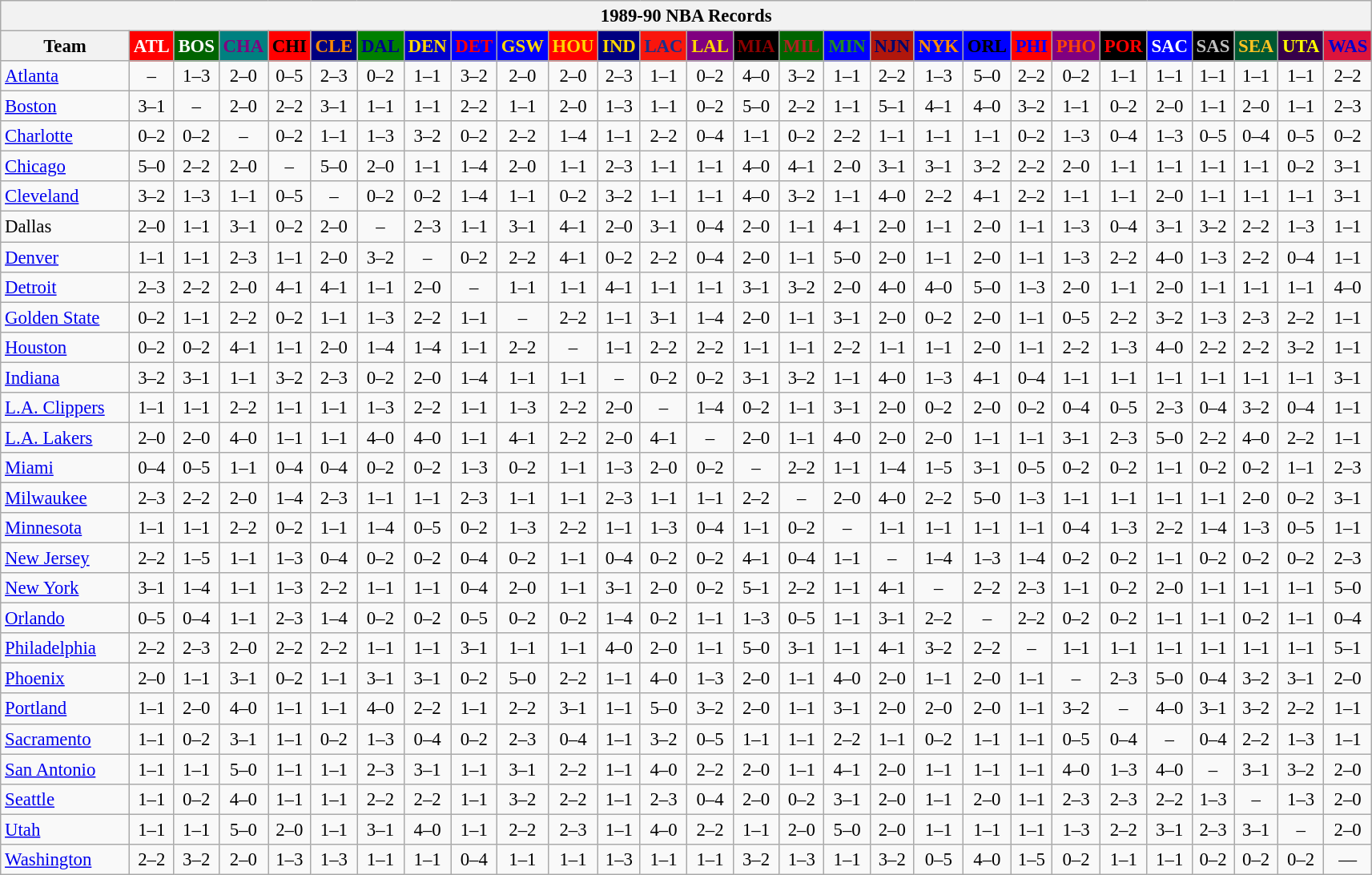<table class="wikitable" style="font-size:95%; text-align:center;">
<tr>
<th colspan=28>1989-90 NBA Records</th>
</tr>
<tr>
<th width=100>Team</th>
<th style="background:#FF0000;color:#FFFFFF;width=35">ATL</th>
<th style="background:#006400;color:#FFFFFF;width=35">BOS</th>
<th style="background:#008080;color:#800080;width=35">CHA</th>
<th style="background:#FF0000;color:#000000;width=35">CHI</th>
<th style="background:#000080;color:#FF8C00;width=35">CLE</th>
<th style="background:#008000;color:#00008B;width=35">DAL</th>
<th style="background:#0000CD;color:#FFD700;width=35">DEN</th>
<th style="background:#0000FF;color:#FF0000;width=35">DET</th>
<th style="background:#0000FF;color:#FFD700;width=35">GSW</th>
<th style="background:#FF0000;color:#FFD700;width=35">HOU</th>
<th style="background:#000080;color:#FFD700;width=35">IND</th>
<th style="background:#F9160D;color:#1A2E8B;width=35">LAC</th>
<th style="background:#800080;color:#FFD700;width=35">LAL</th>
<th style="background:#000000;color:#8B0000;width=35">MIA</th>
<th style="background:#006400;color:#B22222;width=35">MIL</th>
<th style="background:#0000FF;color:#228B22;width=35">MIN</th>
<th style="background:#B0170C;color:#00056D;width=35">NJN</th>
<th style="background:#0000FF;color:#FF8C00;width=35">NYK</th>
<th style="background:#0000FF;color:#000000;width=35">ORL</th>
<th style="background:#FF0000;color:#0000FF;width=35">PHI</th>
<th style="background:#800080;color:#FF4500;width=35">PHO</th>
<th style="background:#000000;color:#FF0000;width=35">POR</th>
<th style="background:#0000FF;color:#FFFFFF;width=35">SAC</th>
<th style="background:#000000;color:#C0C0C0;width=35">SAS</th>
<th style="background:#005831;color:#FFC322;width=35">SEA</th>
<th style="background:#36004A;color:#FFFF00;width=35">UTA</th>
<th style="background:#DC143C;color:#0000CD;width=35">WAS</th>
</tr>
<tr>
<td style="text-align:left;"><a href='#'>Atlanta</a></td>
<td>–</td>
<td>1–3</td>
<td>2–0</td>
<td>0–5</td>
<td>2–3</td>
<td>0–2</td>
<td>1–1</td>
<td>3–2</td>
<td>2–0</td>
<td>2–0</td>
<td>2–3</td>
<td>1–1</td>
<td>0–2</td>
<td>4–0</td>
<td>3–2</td>
<td>1–1</td>
<td>2–2</td>
<td>1–3</td>
<td>5–0</td>
<td>2–2</td>
<td>0–2</td>
<td>1–1</td>
<td>1–1</td>
<td>1–1</td>
<td>1–1</td>
<td>1–1</td>
<td>2–2</td>
</tr>
<tr>
<td style="text-align:left;"><a href='#'>Boston</a></td>
<td>3–1</td>
<td>–</td>
<td>2–0</td>
<td>2–2</td>
<td>3–1</td>
<td>1–1</td>
<td>1–1</td>
<td>2–2</td>
<td>1–1</td>
<td>2–0</td>
<td>1–3</td>
<td>1–1</td>
<td>0–2</td>
<td>5–0</td>
<td>2–2</td>
<td>1–1</td>
<td>5–1</td>
<td>4–1</td>
<td>4–0</td>
<td>3–2</td>
<td>1–1</td>
<td>0–2</td>
<td>2–0</td>
<td>1–1</td>
<td>2–0</td>
<td>1–1</td>
<td>2–3</td>
</tr>
<tr>
<td style="text-align:left;"><a href='#'>Charlotte</a></td>
<td>0–2</td>
<td>0–2</td>
<td>–</td>
<td>0–2</td>
<td>1–1</td>
<td>1–3</td>
<td>3–2</td>
<td>0–2</td>
<td>2–2</td>
<td>1–4</td>
<td>1–1</td>
<td>2–2</td>
<td>0–4</td>
<td>1–1</td>
<td>0–2</td>
<td>2–2</td>
<td>1–1</td>
<td>1–1</td>
<td>1–1</td>
<td>0–2</td>
<td>1–3</td>
<td>0–4</td>
<td>1–3</td>
<td>0–5</td>
<td>0–4</td>
<td>0–5</td>
<td>0–2</td>
</tr>
<tr>
<td style="text-align:left;"><a href='#'>Chicago</a></td>
<td>5–0</td>
<td>2–2</td>
<td>2–0</td>
<td>–</td>
<td>5–0</td>
<td>2–0</td>
<td>1–1</td>
<td>1–4</td>
<td>2–0</td>
<td>1–1</td>
<td>2–3</td>
<td>1–1</td>
<td>1–1</td>
<td>4–0</td>
<td>4–1</td>
<td>2–0</td>
<td>3–1</td>
<td>3–1</td>
<td>3–2</td>
<td>2–2</td>
<td>2–0</td>
<td>1–1</td>
<td>1–1</td>
<td>1–1</td>
<td>1–1</td>
<td>0–2</td>
<td>3–1</td>
</tr>
<tr>
<td style="text-align:left;"><a href='#'>Cleveland</a></td>
<td>3–2</td>
<td>1–3</td>
<td>1–1</td>
<td>0–5</td>
<td>–</td>
<td>0–2</td>
<td>0–2</td>
<td>1–4</td>
<td>1–1</td>
<td>0–2</td>
<td>3–2</td>
<td>1–1</td>
<td>1–1</td>
<td>4–0</td>
<td>3–2</td>
<td>1–1</td>
<td>4–0</td>
<td>2–2</td>
<td>4–1</td>
<td>2–2</td>
<td>1–1</td>
<td>1–1</td>
<td>2–0</td>
<td>1–1</td>
<td>1–1</td>
<td>1–1</td>
<td>3–1</td>
</tr>
<tr>
<td style="text-align:left;">Dallas</td>
<td>2–0</td>
<td>1–1</td>
<td>3–1</td>
<td>0–2</td>
<td>2–0</td>
<td>–</td>
<td>2–3</td>
<td>1–1</td>
<td>3–1</td>
<td>4–1</td>
<td>2–0</td>
<td>3–1</td>
<td>0–4</td>
<td>2–0</td>
<td>1–1</td>
<td>4–1</td>
<td>2–0</td>
<td>1–1</td>
<td>2–0</td>
<td>1–1</td>
<td>1–3</td>
<td>0–4</td>
<td>3–1</td>
<td>3–2</td>
<td>2–2</td>
<td>1–3</td>
<td>1–1</td>
</tr>
<tr>
<td style="text-align:left;"><a href='#'>Denver</a></td>
<td>1–1</td>
<td>1–1</td>
<td>2–3</td>
<td>1–1</td>
<td>2–0</td>
<td>3–2</td>
<td>–</td>
<td>0–2</td>
<td>2–2</td>
<td>4–1</td>
<td>0–2</td>
<td>2–2</td>
<td>0–4</td>
<td>2–0</td>
<td>1–1</td>
<td>5–0</td>
<td>2–0</td>
<td>1–1</td>
<td>2–0</td>
<td>1–1</td>
<td>1–3</td>
<td>2–2</td>
<td>4–0</td>
<td>1–3</td>
<td>2–2</td>
<td>0–4</td>
<td>1–1</td>
</tr>
<tr>
<td style="text-align:left;"><a href='#'>Detroit</a></td>
<td>2–3</td>
<td>2–2</td>
<td>2–0</td>
<td>4–1</td>
<td>4–1</td>
<td>1–1</td>
<td>2–0</td>
<td>–</td>
<td>1–1</td>
<td>1–1</td>
<td>4–1</td>
<td>1–1</td>
<td>1–1</td>
<td>3–1</td>
<td>3–2</td>
<td>2–0</td>
<td>4–0</td>
<td>4–0</td>
<td>5–0</td>
<td>1–3</td>
<td>2–0</td>
<td>1–1</td>
<td>2–0</td>
<td>1–1</td>
<td>1–1</td>
<td>1–1</td>
<td>4–0</td>
</tr>
<tr>
<td style="text-align:left;"><a href='#'>Golden State</a></td>
<td>0–2</td>
<td>1–1</td>
<td>2–2</td>
<td>0–2</td>
<td>1–1</td>
<td>1–3</td>
<td>2–2</td>
<td>1–1</td>
<td>–</td>
<td>2–2</td>
<td>1–1</td>
<td>3–1</td>
<td>1–4</td>
<td>2–0</td>
<td>1–1</td>
<td>3–1</td>
<td>2–0</td>
<td>0–2</td>
<td>2–0</td>
<td>1–1</td>
<td>0–5</td>
<td>2–2</td>
<td>3–2</td>
<td>1–3</td>
<td>2–3</td>
<td>2–2</td>
<td>1–1</td>
</tr>
<tr>
<td style="text-align:left;"><a href='#'>Houston</a></td>
<td>0–2</td>
<td>0–2</td>
<td>4–1</td>
<td>1–1</td>
<td>2–0</td>
<td>1–4</td>
<td>1–4</td>
<td>1–1</td>
<td>2–2</td>
<td>–</td>
<td>1–1</td>
<td>2–2</td>
<td>2–2</td>
<td>1–1</td>
<td>1–1</td>
<td>2–2</td>
<td>1–1</td>
<td>1–1</td>
<td>2–0</td>
<td>1–1</td>
<td>2–2</td>
<td>1–3</td>
<td>4–0</td>
<td>2–2</td>
<td>2–2</td>
<td>3–2</td>
<td>1–1</td>
</tr>
<tr>
<td style="text-align:left;"><a href='#'>Indiana</a></td>
<td>3–2</td>
<td>3–1</td>
<td>1–1</td>
<td>3–2</td>
<td>2–3</td>
<td>0–2</td>
<td>2–0</td>
<td>1–4</td>
<td>1–1</td>
<td>1–1</td>
<td>–</td>
<td>0–2</td>
<td>0–2</td>
<td>3–1</td>
<td>3–2</td>
<td>1–1</td>
<td>4–0</td>
<td>1–3</td>
<td>4–1</td>
<td>0–4</td>
<td>1–1</td>
<td>1–1</td>
<td>1–1</td>
<td>1–1</td>
<td>1–1</td>
<td>1–1</td>
<td>3–1</td>
</tr>
<tr>
<td style="text-align:left;"><a href='#'>L.A. Clippers</a></td>
<td>1–1</td>
<td>1–1</td>
<td>2–2</td>
<td>1–1</td>
<td>1–1</td>
<td>1–3</td>
<td>2–2</td>
<td>1–1</td>
<td>1–3</td>
<td>2–2</td>
<td>2–0</td>
<td>–</td>
<td>1–4</td>
<td>0–2</td>
<td>1–1</td>
<td>3–1</td>
<td>2–0</td>
<td>0–2</td>
<td>2–0</td>
<td>0–2</td>
<td>0–4</td>
<td>0–5</td>
<td>2–3</td>
<td>0–4</td>
<td>3–2</td>
<td>0–4</td>
<td>1–1</td>
</tr>
<tr>
<td style="text-align:left;"><a href='#'>L.A. Lakers</a></td>
<td>2–0</td>
<td>2–0</td>
<td>4–0</td>
<td>1–1</td>
<td>1–1</td>
<td>4–0</td>
<td>4–0</td>
<td>1–1</td>
<td>4–1</td>
<td>2–2</td>
<td>2–0</td>
<td>4–1</td>
<td>–</td>
<td>2–0</td>
<td>1–1</td>
<td>4–0</td>
<td>2–0</td>
<td>2–0</td>
<td>1–1</td>
<td>1–1</td>
<td>3–1</td>
<td>2–3</td>
<td>5–0</td>
<td>2–2</td>
<td>4–0</td>
<td>2–2</td>
<td>1–1</td>
</tr>
<tr>
<td style="text-align:left;"><a href='#'>Miami</a></td>
<td>0–4</td>
<td>0–5</td>
<td>1–1</td>
<td>0–4</td>
<td>0–4</td>
<td>0–2</td>
<td>0–2</td>
<td>1–3</td>
<td>0–2</td>
<td>1–1</td>
<td>1–3</td>
<td>2–0</td>
<td>0–2</td>
<td>–</td>
<td>2–2</td>
<td>1–1</td>
<td>1–4</td>
<td>1–5</td>
<td>3–1</td>
<td>0–5</td>
<td>0–2</td>
<td>0–2</td>
<td>1–1</td>
<td>0–2</td>
<td>0–2</td>
<td>1–1</td>
<td>2–3</td>
</tr>
<tr>
<td style="text-align:left;"><a href='#'>Milwaukee</a></td>
<td>2–3</td>
<td>2–2</td>
<td>2–0</td>
<td>1–4</td>
<td>2–3</td>
<td>1–1</td>
<td>1–1</td>
<td>2–3</td>
<td>1–1</td>
<td>1–1</td>
<td>2–3</td>
<td>1–1</td>
<td>1–1</td>
<td>2–2</td>
<td>–</td>
<td>2–0</td>
<td>4–0</td>
<td>2–2</td>
<td>5–0</td>
<td>1–3</td>
<td>1–1</td>
<td>1–1</td>
<td>1–1</td>
<td>1–1</td>
<td>2–0</td>
<td>0–2</td>
<td>3–1</td>
</tr>
<tr>
<td style="text-align:left;"><a href='#'>Minnesota</a></td>
<td>1–1</td>
<td>1–1</td>
<td>2–2</td>
<td>0–2</td>
<td>1–1</td>
<td>1–4</td>
<td>0–5</td>
<td>0–2</td>
<td>1–3</td>
<td>2–2</td>
<td>1–1</td>
<td>1–3</td>
<td>0–4</td>
<td>1–1</td>
<td>0–2</td>
<td>–</td>
<td>1–1</td>
<td>1–1</td>
<td>1–1</td>
<td>1–1</td>
<td>0–4</td>
<td>1–3</td>
<td>2–2</td>
<td>1–4</td>
<td>1–3</td>
<td>0–5</td>
<td>1–1</td>
</tr>
<tr>
<td style="text-align:left;"><a href='#'>New Jersey</a></td>
<td>2–2</td>
<td>1–5</td>
<td>1–1</td>
<td>1–3</td>
<td>0–4</td>
<td>0–2</td>
<td>0–2</td>
<td>0–4</td>
<td>0–2</td>
<td>1–1</td>
<td>0–4</td>
<td>0–2</td>
<td>0–2</td>
<td>4–1</td>
<td>0–4</td>
<td>1–1</td>
<td>–</td>
<td>1–4</td>
<td>1–3</td>
<td>1–4</td>
<td>0–2</td>
<td>0–2</td>
<td>1–1</td>
<td>0–2</td>
<td>0–2</td>
<td>0–2</td>
<td>2–3</td>
</tr>
<tr>
<td style="text-align:left;"><a href='#'>New York</a></td>
<td>3–1</td>
<td>1–4</td>
<td>1–1</td>
<td>1–3</td>
<td>2–2</td>
<td>1–1</td>
<td>1–1</td>
<td>0–4</td>
<td>2–0</td>
<td>1–1</td>
<td>3–1</td>
<td>2–0</td>
<td>0–2</td>
<td>5–1</td>
<td>2–2</td>
<td>1–1</td>
<td>4–1</td>
<td>–</td>
<td>2–2</td>
<td>2–3</td>
<td>1–1</td>
<td>0–2</td>
<td>2–0</td>
<td>1–1</td>
<td>1–1</td>
<td>1–1</td>
<td>5–0</td>
</tr>
<tr>
<td style="text-align:left;"><a href='#'>Orlando</a></td>
<td>0–5</td>
<td>0–4</td>
<td>1–1</td>
<td>2–3</td>
<td>1–4</td>
<td>0–2</td>
<td>0–2</td>
<td>0–5</td>
<td>0–2</td>
<td>0–2</td>
<td>1–4</td>
<td>0–2</td>
<td>1–1</td>
<td>1–3</td>
<td>0–5</td>
<td>1–1</td>
<td>3–1</td>
<td>2–2</td>
<td>–</td>
<td>2–2</td>
<td>0–2</td>
<td>0–2</td>
<td>1–1</td>
<td>1–1</td>
<td>0–2</td>
<td>1–1</td>
<td>0–4</td>
</tr>
<tr>
<td style="text-align:left;"><a href='#'>Philadelphia</a></td>
<td>2–2</td>
<td>2–3</td>
<td>2–0</td>
<td>2–2</td>
<td>2–2</td>
<td>1–1</td>
<td>1–1</td>
<td>3–1</td>
<td>1–1</td>
<td>1–1</td>
<td>4–0</td>
<td>2–0</td>
<td>1–1</td>
<td>5–0</td>
<td>3–1</td>
<td>1–1</td>
<td>4–1</td>
<td>3–2</td>
<td>2–2</td>
<td>–</td>
<td>1–1</td>
<td>1–1</td>
<td>1–1</td>
<td>1–1</td>
<td>1–1</td>
<td>1–1</td>
<td>5–1</td>
</tr>
<tr>
<td style="text-align:left;"><a href='#'>Phoenix</a></td>
<td>2–0</td>
<td>1–1</td>
<td>3–1</td>
<td>0–2</td>
<td>1–1</td>
<td>3–1</td>
<td>3–1</td>
<td>0–2</td>
<td>5–0</td>
<td>2–2</td>
<td>1–1</td>
<td>4–0</td>
<td>1–3</td>
<td>2–0</td>
<td>1–1</td>
<td>4–0</td>
<td>2–0</td>
<td>1–1</td>
<td>2–0</td>
<td>1–1</td>
<td>–</td>
<td>2–3</td>
<td>5–0</td>
<td>0–4</td>
<td>3–2</td>
<td>3–1</td>
<td>2–0</td>
</tr>
<tr>
<td style="text-align:left;"><a href='#'>Portland</a></td>
<td>1–1</td>
<td>2–0</td>
<td>4–0</td>
<td>1–1</td>
<td>1–1</td>
<td>4–0</td>
<td>2–2</td>
<td>1–1</td>
<td>2–2</td>
<td>3–1</td>
<td>1–1</td>
<td>5–0</td>
<td>3–2</td>
<td>2–0</td>
<td>1–1</td>
<td>3–1</td>
<td>2–0</td>
<td>2–0</td>
<td>2–0</td>
<td>1–1</td>
<td>3–2</td>
<td>–</td>
<td>4–0</td>
<td>3–1</td>
<td>3–2</td>
<td>2–2</td>
<td>1–1</td>
</tr>
<tr>
<td style="text-align:left;"><a href='#'>Sacramento</a></td>
<td>1–1</td>
<td>0–2</td>
<td>3–1</td>
<td>1–1</td>
<td>0–2</td>
<td>1–3</td>
<td>0–4</td>
<td>0–2</td>
<td>2–3</td>
<td>0–4</td>
<td>1–1</td>
<td>3–2</td>
<td>0–5</td>
<td>1–1</td>
<td>1–1</td>
<td>2–2</td>
<td>1–1</td>
<td>0–2</td>
<td>1–1</td>
<td>1–1</td>
<td>0–5</td>
<td>0–4</td>
<td>–</td>
<td>0–4</td>
<td>2–2</td>
<td>1–3</td>
<td>1–1</td>
</tr>
<tr>
<td style="text-align:left;"><a href='#'>San Antonio</a></td>
<td>1–1</td>
<td>1–1</td>
<td>5–0</td>
<td>1–1</td>
<td>1–1</td>
<td>2–3</td>
<td>3–1</td>
<td>1–1</td>
<td>3–1</td>
<td>2–2</td>
<td>1–1</td>
<td>4–0</td>
<td>2–2</td>
<td>2–0</td>
<td>1–1</td>
<td>4–1</td>
<td>2–0</td>
<td>1–1</td>
<td>1–1</td>
<td>1–1</td>
<td>4–0</td>
<td>1–3</td>
<td>4–0</td>
<td>–</td>
<td>3–1</td>
<td>3–2</td>
<td>2–0</td>
</tr>
<tr>
<td style="text-align:left;"><a href='#'>Seattle</a></td>
<td>1–1</td>
<td>0–2</td>
<td>4–0</td>
<td>1–1</td>
<td>1–1</td>
<td>2–2</td>
<td>2–2</td>
<td>1–1</td>
<td>3–2</td>
<td>2–2</td>
<td>1–1</td>
<td>2–3</td>
<td>0–4</td>
<td>2–0</td>
<td>0–2</td>
<td>3–1</td>
<td>2–0</td>
<td>1–1</td>
<td>2–0</td>
<td>1–1</td>
<td>2–3</td>
<td>2–3</td>
<td>2–2</td>
<td>1–3</td>
<td>–</td>
<td>1–3</td>
<td>2–0</td>
</tr>
<tr>
<td style="text-align:left;"><a href='#'>Utah</a></td>
<td>1–1</td>
<td>1–1</td>
<td>5–0</td>
<td>2–0</td>
<td>1–1</td>
<td>3–1</td>
<td>4–0</td>
<td>1–1</td>
<td>2–2</td>
<td>2–3</td>
<td>1–1</td>
<td>4–0</td>
<td>2–2</td>
<td>1–1</td>
<td>2–0</td>
<td>5–0</td>
<td>2–0</td>
<td>1–1</td>
<td>1–1</td>
<td>1–1</td>
<td>1–3</td>
<td>2–2</td>
<td>3–1</td>
<td>2–3</td>
<td>3–1</td>
<td>–</td>
<td>2–0</td>
</tr>
<tr>
<td style="text-align:left;"><a href='#'>Washington</a></td>
<td>2–2</td>
<td>3–2</td>
<td>2–0</td>
<td>1–3</td>
<td>1–3</td>
<td>1–1</td>
<td>1–1</td>
<td>0–4</td>
<td>1–1</td>
<td>1–1</td>
<td>1–3</td>
<td>1–1</td>
<td>1–1</td>
<td>3–2</td>
<td>1–3</td>
<td>1–1</td>
<td>3–2</td>
<td>0–5</td>
<td>4–0</td>
<td>1–5</td>
<td>0–2</td>
<td>1–1</td>
<td>1–1</td>
<td>0–2</td>
<td>0–2</td>
<td>0–2</td>
<td>—</td>
</tr>
</table>
